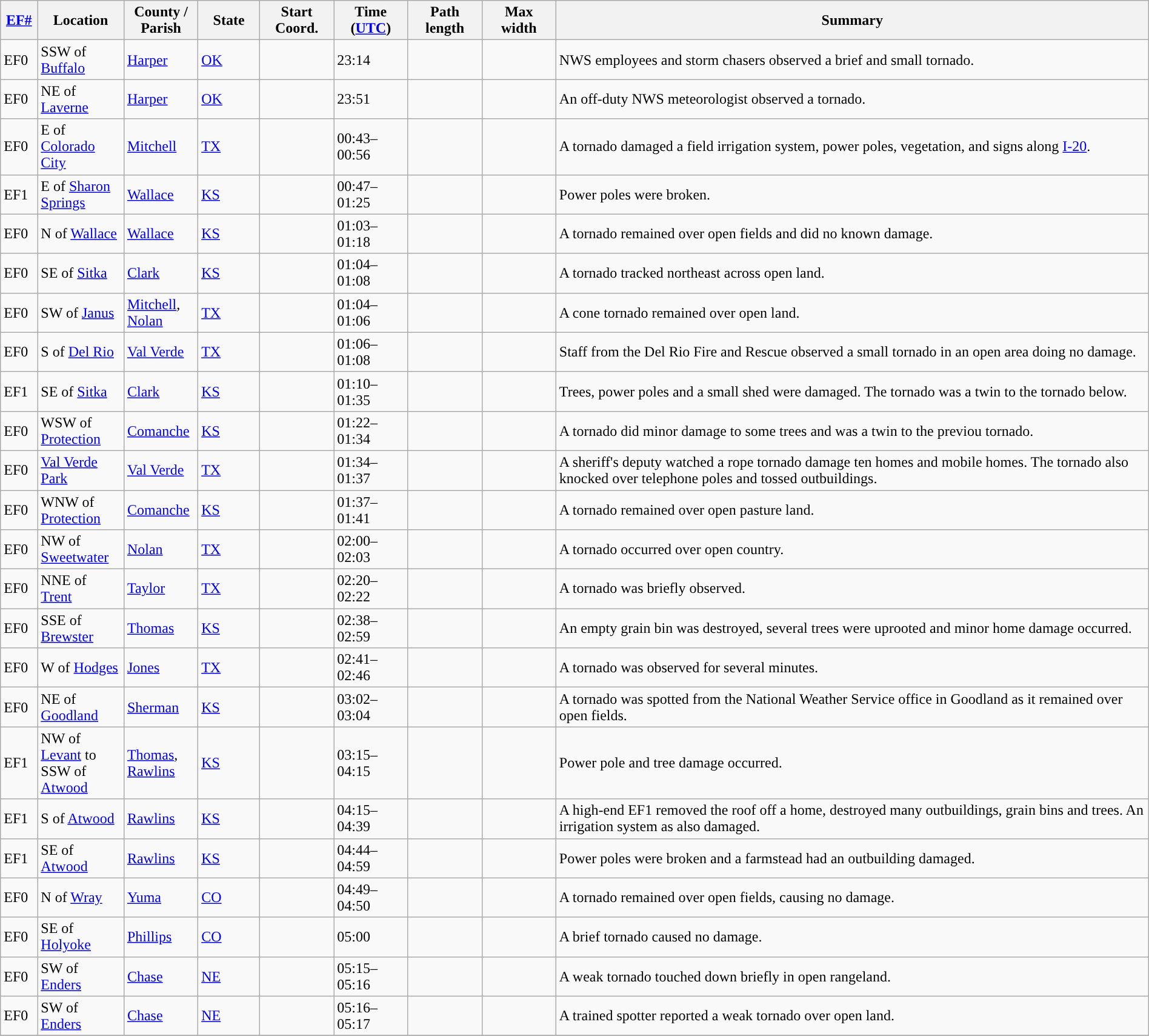<table class="wikitable sortable" style="width:100%;">
<tr>
<th scope="col"  style="width:3%; text-align:center;"><a href='#'>EF#</a></th>
<th scope="col"  style="width:7%; text-align:center;" class="unsortable">Location</th>
<th scope="col"  style="width:6%; text-align:center;" class="unsortable">County / Parish</th>
<th scope="col"  style="width:5%; text-align:center;">State</th>
<th scope="col"  style="width:6%; text-align:center;">Start Coord.</th>
<th scope="col"  style="width:6%; text-align:center;">Time (<a href='#'>UTC</a>)</th>
<th scope="col"  style="width:6%; text-align:center;">Path length</th>
<th scope="col"  style="width:6%; text-align:center;">Max width</th>
<th scope="col" class="unsortable" style="width:48%; text-align:center;">Summary</th>
</tr>
<tr>
<td>EF0</td>
<td>SSW of <a href='#'>Buffalo</a></td>
<td><a href='#'>Harper</a></td>
<td><a href='#'>OK</a></td>
<td></td>
<td>23:14</td>
<td></td>
<td></td>
<td>NWS employees and storm chasers observed a brief and small tornado.</td>
</tr>
<tr>
<td>EF0</td>
<td>NE of <a href='#'>Laverne</a></td>
<td><a href='#'>Harper</a></td>
<td><a href='#'>OK</a></td>
<td></td>
<td>23:51</td>
<td></td>
<td></td>
<td>An off-duty NWS meteorologist observed a tornado.</td>
</tr>
<tr>
<td>EF0</td>
<td>E of <a href='#'>Colorado City</a></td>
<td><a href='#'>Mitchell</a></td>
<td><a href='#'>TX</a></td>
<td></td>
<td>00:43–00:56</td>
<td></td>
<td></td>
<td>A tornado damaged a field irrigation system, power poles, vegetation, and signs along <a href='#'>I-20</a>.</td>
</tr>
<tr>
<td>EF1</td>
<td>E of <a href='#'>Sharon Springs</a></td>
<td><a href='#'>Wallace</a></td>
<td><a href='#'>KS</a></td>
<td></td>
<td>00:47–01:25</td>
<td></td>
<td></td>
<td>Power poles were broken.</td>
</tr>
<tr>
<td>EF0</td>
<td>N of <a href='#'>Wallace</a></td>
<td><a href='#'>Wallace</a></td>
<td><a href='#'>KS</a></td>
<td></td>
<td>01:03–01:18</td>
<td></td>
<td></td>
<td>A tornado remained over open fields and did no known damage.</td>
</tr>
<tr>
<td>EF0</td>
<td>SE of <a href='#'>Sitka</a></td>
<td><a href='#'>Clark</a></td>
<td><a href='#'>KS</a></td>
<td></td>
<td>01:04–01:08</td>
<td></td>
<td></td>
<td>A tornado tracked northeast across open land.</td>
</tr>
<tr>
<td>EF0</td>
<td>SW of <a href='#'>Janus</a></td>
<td><a href='#'>Mitchell</a>, <a href='#'>Nolan</a></td>
<td><a href='#'>TX</a></td>
<td></td>
<td>01:04–01:06</td>
<td></td>
<td></td>
<td>A cone tornado remained over open land.</td>
</tr>
<tr>
<td>EF0</td>
<td>S of <a href='#'>Del Rio</a></td>
<td><a href='#'>Val Verde</a></td>
<td><a href='#'>TX</a></td>
<td></td>
<td>01:06–01:08</td>
<td></td>
<td></td>
<td>Staff from the Del Rio Fire and Rescue observed a small tornado in an open area doing no damage.</td>
</tr>
<tr>
<td>EF1</td>
<td>SE of <a href='#'>Sitka</a></td>
<td><a href='#'>Clark</a></td>
<td><a href='#'>KS</a></td>
<td></td>
<td>01:10–01:35</td>
<td></td>
<td></td>
<td>Trees, power poles and a small shed were damaged. The tornado was a twin to the tornado below.</td>
</tr>
<tr>
<td>EF0</td>
<td>WSW of <a href='#'>Protection</a></td>
<td><a href='#'>Comanche</a></td>
<td><a href='#'>KS</a></td>
<td></td>
<td>01:22–01:34</td>
<td></td>
<td></td>
<td>A tornado did minor damage to some trees and was a twin to the previou tornado.</td>
</tr>
<tr>
<td>EF0</td>
<td><a href='#'>Val Verde Park</a></td>
<td><a href='#'>Val Verde</a></td>
<td><a href='#'>TX</a></td>
<td></td>
<td>01:34–01:37</td>
<td></td>
<td></td>
<td>A sheriff's deputy watched a rope tornado damage ten homes and mobile homes. The tornado also knocked over telephone poles and tossed outbuildings.</td>
</tr>
<tr>
<td>EF0</td>
<td>WNW of <a href='#'>Protection</a></td>
<td><a href='#'>Comanche</a></td>
<td><a href='#'>KS</a></td>
<td></td>
<td>01:37–01:41</td>
<td></td>
<td></td>
<td>A tornado remained over open pasture land.</td>
</tr>
<tr>
<td>EF0</td>
<td>NW of <a href='#'>Sweetwater</a></td>
<td><a href='#'>Nolan</a></td>
<td><a href='#'>TX</a></td>
<td></td>
<td>02:00–02:03</td>
<td></td>
<td></td>
<td>A tornado occurred over open country.</td>
</tr>
<tr>
<td>EF0</td>
<td>NNE of <a href='#'>Trent</a></td>
<td><a href='#'>Taylor</a></td>
<td><a href='#'>TX</a></td>
<td></td>
<td>02:20–02:22</td>
<td></td>
<td></td>
<td>A tornado was briefly observed.</td>
</tr>
<tr>
<td>EF0</td>
<td>SSE of <a href='#'>Brewster</a></td>
<td><a href='#'>Thomas</a></td>
<td><a href='#'>KS</a></td>
<td></td>
<td>02:38–02:59</td>
<td></td>
<td></td>
<td>An empty grain bin was destroyed, several trees were uprooted and minor home damage occurred.</td>
</tr>
<tr>
<td>EF0</td>
<td>W of <a href='#'>Hodges</a></td>
<td><a href='#'>Jones</a></td>
<td><a href='#'>TX</a></td>
<td></td>
<td>02:41–02:46</td>
<td></td>
<td></td>
<td>A tornado was observed for several minutes.</td>
</tr>
<tr>
<td>EF0</td>
<td>NE of <a href='#'>Goodland</a></td>
<td><a href='#'>Sherman</a></td>
<td><a href='#'>KS</a></td>
<td></td>
<td>03:02–03:04</td>
<td></td>
<td></td>
<td>A tornado was spotted from the National Weather Service office in Goodland as it remained over open fields.</td>
</tr>
<tr>
<td>EF1</td>
<td>NW of <a href='#'>Levant</a> to SSW of <a href='#'>Atwood</a></td>
<td><a href='#'>Thomas</a>, <a href='#'>Rawlins</a></td>
<td><a href='#'>KS</a></td>
<td></td>
<td>03:15–04:15</td>
<td></td>
<td></td>
<td>Power pole and tree damage occurred.</td>
</tr>
<tr>
<td>EF1</td>
<td>S of <a href='#'>Atwood</a></td>
<td><a href='#'>Rawlins</a></td>
<td><a href='#'>KS</a></td>
<td></td>
<td>04:15–04:39</td>
<td></td>
<td></td>
<td>A high-end EF1 removed the roof off a home, destroyed many outbuildings, grain bins and trees. An irrigation system as also damaged.</td>
</tr>
<tr>
<td>EF1</td>
<td>SE of <a href='#'>Atwood</a></td>
<td><a href='#'>Rawlins</a></td>
<td><a href='#'>KS</a></td>
<td></td>
<td>04:44–04:59</td>
<td></td>
<td></td>
<td>Power poles were broken and a farmstead had an outbuilding damaged.</td>
</tr>
<tr>
<td>EF0</td>
<td>N of <a href='#'>Wray</a></td>
<td><a href='#'>Yuma</a></td>
<td><a href='#'>CO</a></td>
<td></td>
<td>04:49–04:50</td>
<td></td>
<td></td>
<td>A tornado remained over open fields, causing no damage.</td>
</tr>
<tr>
<td>EF0</td>
<td>SE of <a href='#'>Holyoke</a></td>
<td><a href='#'>Phillips</a></td>
<td><a href='#'>CO</a></td>
<td></td>
<td>05:00</td>
<td></td>
<td></td>
<td>A brief tornado caused no damage.</td>
</tr>
<tr>
<td>EF0</td>
<td>SW of <a href='#'>Enders</a></td>
<td><a href='#'>Chase</a></td>
<td><a href='#'>NE</a></td>
<td></td>
<td>05:15–05:16</td>
<td></td>
<td></td>
<td>A weak tornado touched down briefly in open rangeland.</td>
</tr>
<tr>
<td>EF0</td>
<td>SW of <a href='#'>Enders</a></td>
<td><a href='#'>Chase</a></td>
<td><a href='#'>NE</a></td>
<td></td>
<td>05:16–05:17</td>
<td></td>
<td></td>
<td>A trained spotter reported a weak tornado over open land.</td>
</tr>
<tr>
</tr>
</table>
